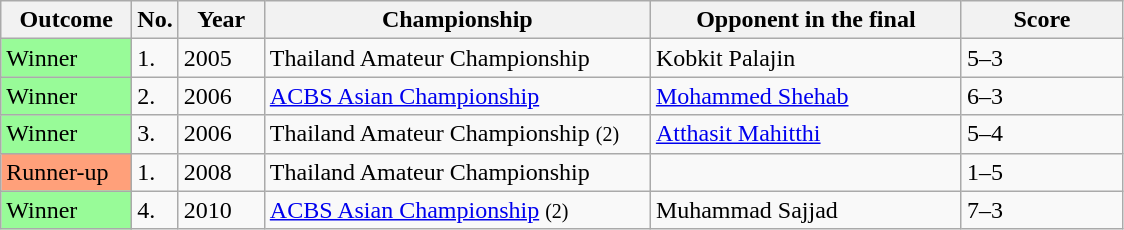<table class="sortable wikitable">
<tr>
<th width="80">Outcome</th>
<th width="20">No.</th>
<th width="50">Year</th>
<th width="250">Championship</th>
<th width="200">Opponent in the final</th>
<th width="100">Score</th>
</tr>
<tr>
<td style="background:#98fb98;">Winner</td>
<td>1.</td>
<td>2005</td>
<td>Thailand Amateur Championship</td>
<td> Kobkit Palajin</td>
<td>5–3</td>
</tr>
<tr>
<td style="background:#98fb98;">Winner</td>
<td>2.</td>
<td>2006</td>
<td><a href='#'>ACBS Asian Championship</a></td>
<td> <a href='#'>Mohammed Shehab</a></td>
<td>6–3</td>
</tr>
<tr>
<td style="background:#98fb98;">Winner</td>
<td>3.</td>
<td>2006</td>
<td>Thailand Amateur Championship <small>(2)</small></td>
<td> <a href='#'>Atthasit Mahitthi</a></td>
<td>5–4</td>
</tr>
<tr>
<td style="background:#ffa07a;">Runner-up</td>
<td>1.</td>
<td>2008</td>
<td>Thailand Amateur Championship</td>
<td> </td>
<td>1–5</td>
</tr>
<tr>
<td style="background:#98fb98;">Winner</td>
<td>4.</td>
<td>2010</td>
<td><a href='#'>ACBS Asian Championship</a> <small>(2)</small></td>
<td> Muhammad Sajjad</td>
<td>7–3</td>
</tr>
</table>
